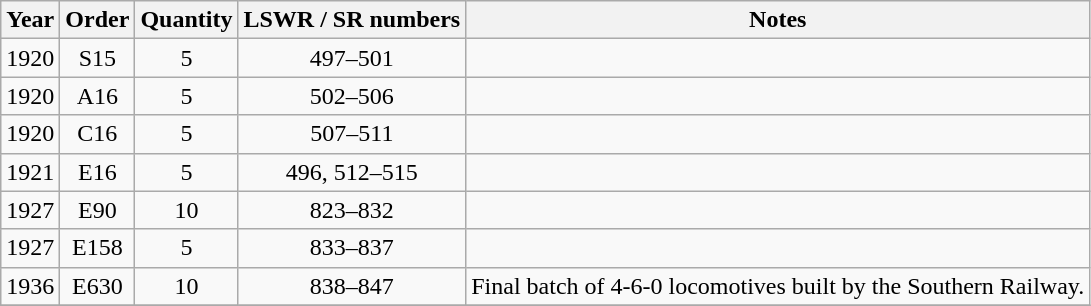<table class="wikitable collapsible collapsed" style=text-align:center>
<tr>
<th>Year</th>
<th>Order</th>
<th>Quantity</th>
<th>LSWR / SR numbers</th>
<th>Notes</th>
</tr>
<tr>
<td>1920</td>
<td>S15</td>
<td>5</td>
<td>497–501</td>
<td align=left></td>
</tr>
<tr>
<td>1920</td>
<td>A16</td>
<td>5</td>
<td>502–506</td>
<td align=left></td>
</tr>
<tr>
<td>1920</td>
<td>C16</td>
<td>5</td>
<td>507–511</td>
<td align=left></td>
</tr>
<tr>
<td>1921</td>
<td>E16</td>
<td>5</td>
<td>496, 512–515</td>
<td align=left></td>
</tr>
<tr>
<td>1927</td>
<td>E90</td>
<td>10</td>
<td>823–832</td>
<td align=left></td>
</tr>
<tr>
<td>1927</td>
<td>E158</td>
<td>5</td>
<td>833–837</td>
<td align=left></td>
</tr>
<tr>
<td>1936</td>
<td>E630</td>
<td>10</td>
<td>838–847</td>
<td align=left>Final batch of 4-6-0 locomotives built by the Southern Railway.</td>
</tr>
<tr>
</tr>
</table>
